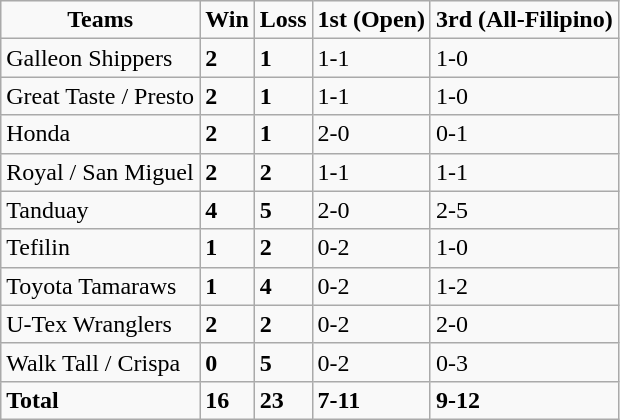<table class=wikitable sortable>
<tr align=center>
<td><strong>Teams</strong></td>
<td><strong>Win</strong></td>
<td><strong>Loss</strong></td>
<td><strong>1st (Open)</strong></td>
<td><strong>3rd (All-Filipino)</strong></td>
</tr>
<tr>
<td>Galleon Shippers</td>
<td><strong>2</strong></td>
<td><strong>1</strong></td>
<td>1-1</td>
<td>1-0</td>
</tr>
<tr>
<td>Great Taste / Presto</td>
<td><strong>2</strong></td>
<td><strong>1</strong></td>
<td>1-1</td>
<td>1-0</td>
</tr>
<tr>
<td>Honda</td>
<td><strong>2</strong></td>
<td><strong>1</strong></td>
<td>2-0</td>
<td>0-1</td>
</tr>
<tr>
<td>Royal / San Miguel</td>
<td><strong>2</strong></td>
<td><strong>2</strong></td>
<td>1-1</td>
<td>1-1</td>
</tr>
<tr>
<td>Tanduay</td>
<td><strong>4</strong></td>
<td><strong>5</strong></td>
<td>2-0</td>
<td>2-5</td>
</tr>
<tr>
<td>Tefilin</td>
<td><strong>1</strong></td>
<td><strong>2</strong></td>
<td>0-2</td>
<td>1-0</td>
</tr>
<tr>
<td>Toyota Tamaraws</td>
<td><strong>1</strong></td>
<td><strong>4</strong></td>
<td>0-2</td>
<td>1-2</td>
</tr>
<tr>
<td>U-Tex Wranglers</td>
<td><strong>2</strong></td>
<td><strong>2</strong></td>
<td>0-2</td>
<td>2-0</td>
</tr>
<tr>
<td>Walk Tall / Crispa</td>
<td><strong>0</strong></td>
<td><strong>5</strong></td>
<td>0-2</td>
<td>0-3</td>
</tr>
<tr>
<td><strong>Total</strong></td>
<td><strong>16</strong></td>
<td><strong>23</strong></td>
<td><strong>7-11</strong></td>
<td><strong>9-12</strong></td>
</tr>
</table>
